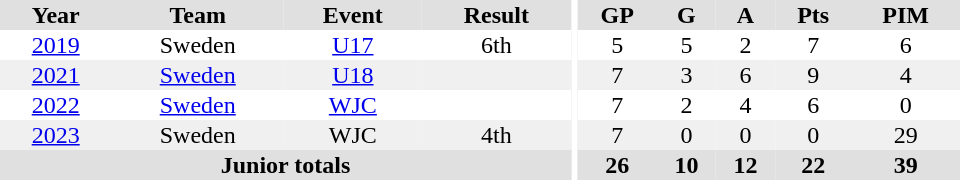<table border="0" cellpadding="1" cellspacing="0" ID="Table3" style="text-align:center; width:40em">
<tr bgcolor="#e0e0e0">
<th>Year</th>
<th>Team</th>
<th>Event</th>
<th>Result</th>
<th rowspan="99" bgcolor="#ffffff"></th>
<th>GP</th>
<th>G</th>
<th>A</th>
<th>Pts</th>
<th>PIM</th>
</tr>
<tr>
<td><a href='#'>2019</a></td>
<td>Sweden</td>
<td><a href='#'>U17</a></td>
<td>6th</td>
<td>5</td>
<td>5</td>
<td>2</td>
<td>7</td>
<td>6</td>
</tr>
<tr bgcolor="#f0f0f0">
<td><a href='#'>2021</a></td>
<td><a href='#'>Sweden</a></td>
<td><a href='#'>U18</a></td>
<td></td>
<td>7</td>
<td>3</td>
<td>6</td>
<td>9</td>
<td>4</td>
</tr>
<tr>
<td><a href='#'>2022</a></td>
<td><a href='#'>Sweden</a></td>
<td><a href='#'>WJC</a></td>
<td></td>
<td>7</td>
<td>2</td>
<td>4</td>
<td>6</td>
<td>0</td>
</tr>
<tr bgcolor="#f0f0f0">
<td><a href='#'>2023</a></td>
<td>Sweden</td>
<td>WJC</td>
<td>4th</td>
<td>7</td>
<td>0</td>
<td>0</td>
<td>0</td>
<td>29</td>
</tr>
<tr bgcolor="#e0e0e0">
<th colspan="4">Junior totals</th>
<th>26</th>
<th>10</th>
<th>12</th>
<th>22</th>
<th>39</th>
</tr>
</table>
